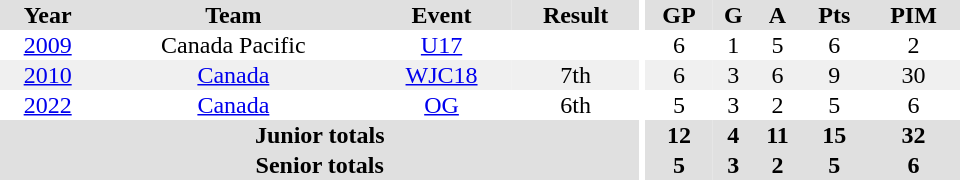<table border="0" cellpadding="1" cellspacing="0" ID="Table3" style="text-align:center; width:40em">
<tr ALIGN="centre" bgcolor="#e0e0e0">
<th>Year</th>
<th>Team</th>
<th>Event</th>
<th>Result</th>
<th rowspan="99" bgcolor="#ffffff"></th>
<th>GP</th>
<th>G</th>
<th>A</th>
<th>Pts</th>
<th>PIM</th>
</tr>
<tr>
<td><a href='#'>2009</a></td>
<td>Canada Pacific</td>
<td><a href='#'>U17</a></td>
<td></td>
<td>6</td>
<td>1</td>
<td>5</td>
<td>6</td>
<td>2</td>
</tr>
<tr bgcolor="#f0f0f0">
<td><a href='#'>2010</a></td>
<td><a href='#'>Canada</a></td>
<td><a href='#'>WJC18</a></td>
<td>7th</td>
<td>6</td>
<td>3</td>
<td>6</td>
<td>9</td>
<td>30</td>
</tr>
<tr>
<td><a href='#'>2022</a></td>
<td><a href='#'>Canada</a></td>
<td><a href='#'>OG</a></td>
<td>6th</td>
<td>5</td>
<td>3</td>
<td>2</td>
<td>5</td>
<td>6</td>
</tr>
<tr bgcolor="#e0e0e0">
<th colspan="4">Junior totals</th>
<th>12</th>
<th>4</th>
<th>11</th>
<th>15</th>
<th>32</th>
</tr>
<tr bgcolor="#e0e0e0">
<th colspan="4">Senior totals</th>
<th>5</th>
<th>3</th>
<th>2</th>
<th>5</th>
<th>6</th>
</tr>
</table>
